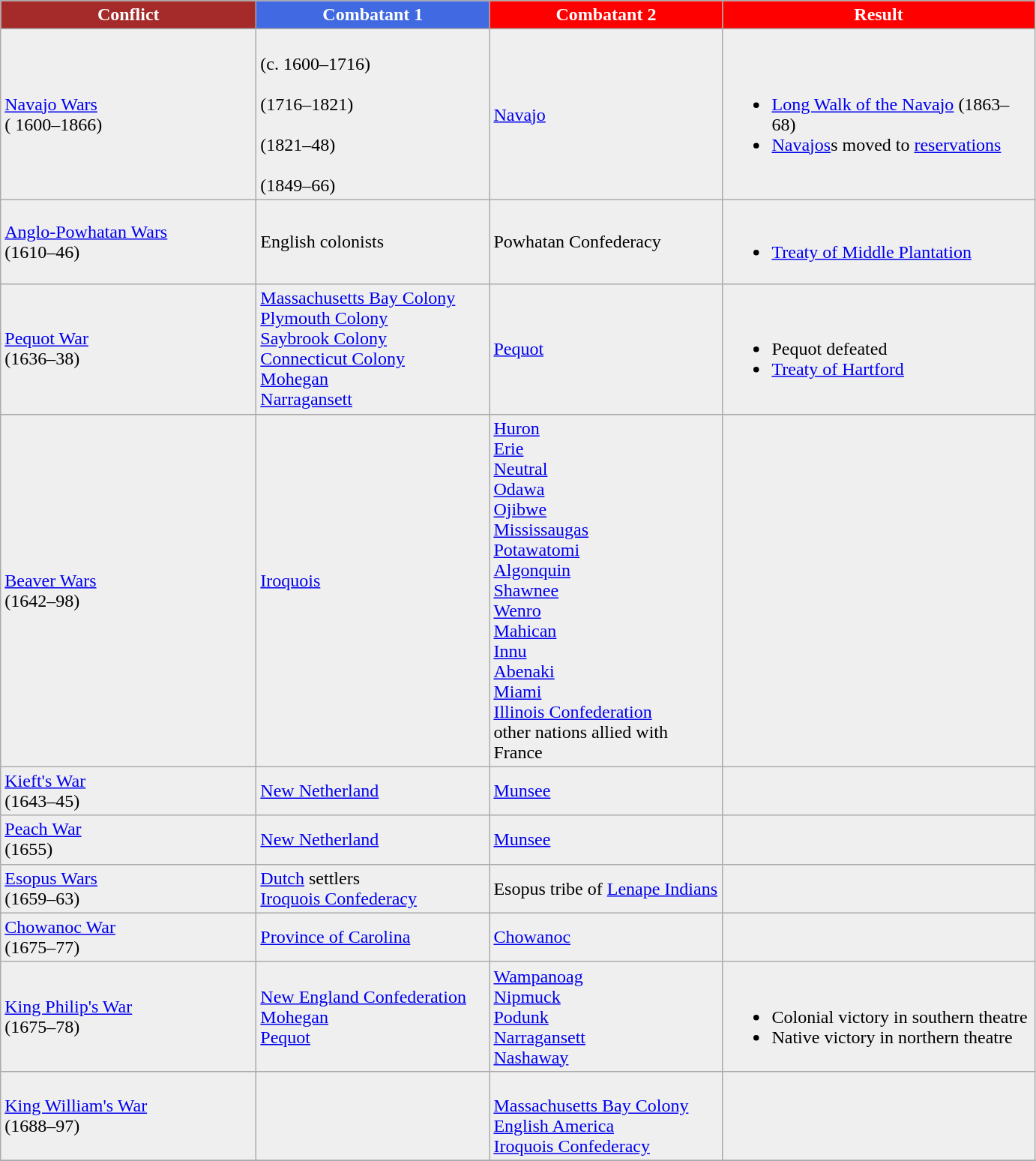<table class="wikitable">
<tr style="color: white">
<th style="background:brown" width="220">Conflict</th>
<th style="background:royalblue" width="200">Combatant 1</th>
<th style="background:#FF0000" width="200">Combatant 2</th>
<th style="background:#FF0000" width="270">Result</th>
</tr>
<tr>
<td style="background:#efefef"><a href='#'>Navajo Wars</a><br>( 1600–1866)</td>
<td style="background:#efefef"><br>(c. 1600–1716)<br><br>(1716–1821)<br><br>(1821–48)<br><br>(1849–66)</td>
<td style="background:#efefef"><a href='#'>Navajo</a></td>
<td style="background:#efefef"><br><ul><li><a href='#'>Long Walk of the Navajo</a> (1863–68)</li><li><a href='#'>Navajos</a>s moved to <a href='#'>reservations</a></li></ul></td>
</tr>
<tr>
<td style="background:#efefef"><a href='#'>Anglo-Powhatan Wars</a><br>(1610–46)</td>
<td style="background:#efefef">English colonists</td>
<td style="background:#efefef">Powhatan Confederacy</td>
<td style="background:#efefef"><br><ul><li><a href='#'>Treaty of Middle Plantation</a></li></ul></td>
</tr>
<tr>
<td style="background:#efefef"><a href='#'>Pequot War</a><br>(1636–38)</td>
<td style="background:#efefef"> <a href='#'>Massachusetts Bay Colony</a><br><a href='#'>Plymouth Colony</a><br><a href='#'>Saybrook Colony</a><br> <a href='#'>Connecticut Colony</a><br><a href='#'>Mohegan</a><br><a href='#'>Narragansett</a></td>
<td style="background:#efefef"><a href='#'>Pequot</a></td>
<td style="background:#efefef"><br><ul><li>Pequot defeated</li><li><a href='#'>Treaty of Hartford</a></li></ul></td>
</tr>
<tr>
<td style="background:#efefef"><a href='#'>Beaver Wars</a><br>(1642–98)</td>
<td style="background:#efefef"> <a href='#'>Iroquois</a><br><br></td>
<td style="background:#efefef"><a href='#'>Huron</a><br><a href='#'>Erie</a><br><a href='#'>Neutral</a><br><a href='#'>Odawa</a><br><a href='#'>Ojibwe</a><br><a href='#'>Mississaugas</a><br><a href='#'>Potawatomi</a><br><a href='#'>Algonquin</a><br><a href='#'>Shawnee</a><br><a href='#'>Wenro</a><br><a href='#'>Mahican</a><br><a href='#'>Innu</a><br><a href='#'>Abenaki</a><br><a href='#'>Miami</a><br><a href='#'>Illinois Confederation</a><br>other nations allied with France<br></td>
<td style="background:#efefef"></td>
</tr>
<tr>
<td style="background:#efefef"><a href='#'>Kieft's War</a><br>(1643–45)</td>
<td style="background:#efefef"> <a href='#'>New Netherland</a></td>
<td style="background:#efefef"><a href='#'>Munsee</a></td>
<td style="background:#efefef"></td>
</tr>
<tr>
<td style="background:#efefef"><a href='#'>Peach War</a><br>(1655)</td>
<td style="background:#efefef"> <a href='#'>New Netherland</a></td>
<td style="background:#efefef"><a href='#'>Munsee</a><br></td>
<td style="background:#efefef"></td>
</tr>
<tr>
<td style="background:#efefef"><a href='#'>Esopus Wars</a><br>(1659–63)</td>
<td style="background:#efefef"> <a href='#'>Dutch</a> settlers<br><a href='#'>Iroquois Confederacy</a></td>
<td style="background:#efefef">Esopus tribe of <a href='#'>Lenape Indians</a></td>
<td style="background:#efefef"></td>
</tr>
<tr>
<td style="background:#efefef"><a href='#'>Chowanoc War</a><br>(1675–77)</td>
<td style="background:#efefef"> <a href='#'>Province of Carolina</a></td>
<td style="background:#efefef"><a href='#'>Chowanoc</a></td>
<td style="background:#efefef"></td>
</tr>
<tr>
<td style="background:#efefef"><a href='#'>King Philip's War</a><br>(1675–78)</td>
<td style="background:#efefef"> <a href='#'>New England Confederation</a><br><a href='#'>Mohegan</a><br><a href='#'>Pequot</a></td>
<td style="background:#efefef"><a href='#'>Wampanoag</a><br><a href='#'>Nipmuck</a><br><a href='#'>Podunk</a><br><a href='#'>Narragansett</a><br><a href='#'>Nashaway</a></td>
<td style="background:#efefef"><br><ul><li>Colonial victory in southern theatre</li><li>Native victory in northern theatre</li></ul></td>
</tr>
<tr>
<td style="background:#efefef"><a href='#'>King William's War</a><br>(1688–97)</td>
<td style="background:#efefef"><br><br></td>
<td style="background:#efefef"><br> <a href='#'>Massachusetts Bay Colony</a><br> <a href='#'>English America</a><br> <a href='#'>Iroquois Confederacy</a></td>
<td style="background:#efefef"></td>
</tr>
<tr>
</tr>
</table>
